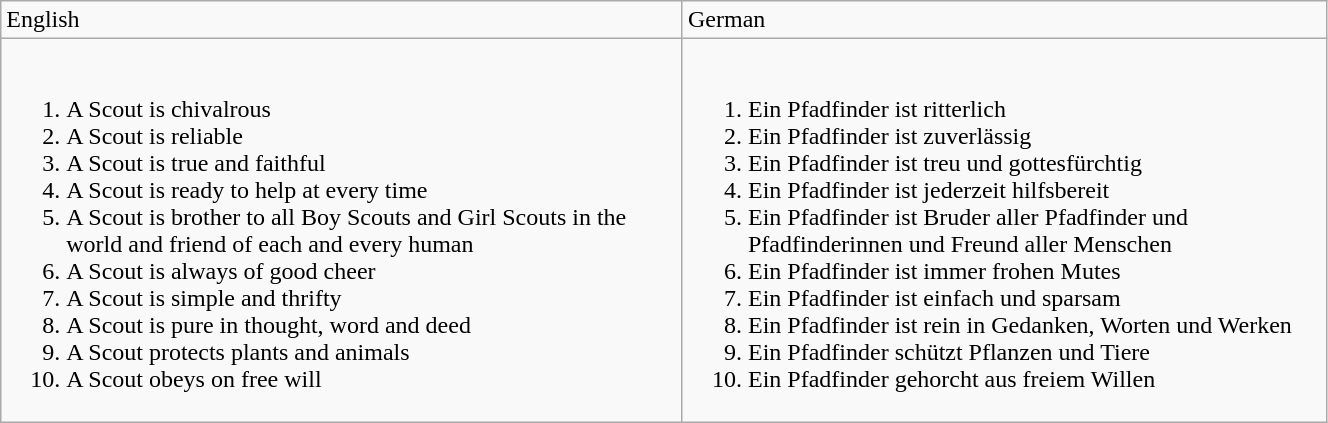<table class="wikitable" width="70%">
<tr>
<td>English</td>
<td>German</td>
</tr>
<tr>
<td><br><ol><li>A Scout is chivalrous</li><li>A Scout is reliable</li><li>A Scout is true and faithful</li><li>A Scout is ready to help at every time</li><li>A Scout is brother to all Boy Scouts and Girl Scouts in the world and friend of each and every human</li><li>A Scout is always of good cheer</li><li>A Scout is simple and thrifty</li><li>A Scout is pure in thought, word and deed</li><li>A Scout protects plants and animals</li><li>A Scout obeys on free will</li></ol></td>
<td><br><ol><li>Ein Pfadfinder ist ritterlich</li><li>Ein Pfadfinder ist zuverlässig</li><li>Ein Pfadfinder ist treu und gottesfürchtig</li><li>Ein Pfadfinder ist jederzeit hilfsbereit</li><li>Ein Pfadfinder ist Bruder aller Pfadfinder und Pfadfinderinnen und Freund aller Menschen</li><li>Ein Pfadfinder ist immer frohen Mutes</li><li>Ein Pfadfinder ist einfach und sparsam</li><li>Ein Pfadfinder ist rein in Gedanken, Worten und Werken</li><li>Ein Pfadfinder schützt Pflanzen und Tiere</li><li>Ein Pfadfinder gehorcht aus freiem Willen</li></ol></td>
</tr>
</table>
